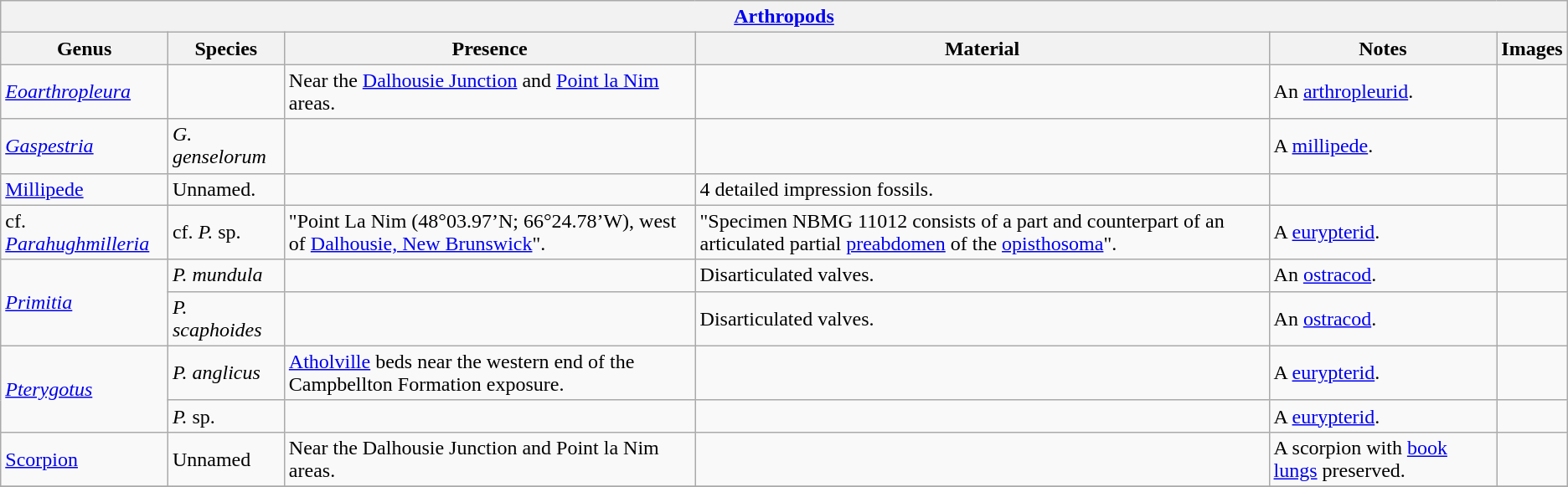<table class="wikitable" align="center">
<tr>
<th colspan="6" align="center"><strong><a href='#'>Arthropods</a></strong></th>
</tr>
<tr>
<th>Genus</th>
<th>Species</th>
<th>Presence</th>
<th><strong>Material</strong></th>
<th>Notes</th>
<th>Images</th>
</tr>
<tr>
<td><em><a href='#'>Eoarthropleura</a></em></td>
<td></td>
<td>Near the <a href='#'>Dalhousie Junction</a> and <a href='#'>Point la Nim</a> areas.</td>
<td></td>
<td>An <a href='#'>arthropleurid</a>.</td>
<td></td>
</tr>
<tr>
<td><em><a href='#'>Gaspestria</a></em></td>
<td><em>G. genselorum</em></td>
<td></td>
<td></td>
<td>A <a href='#'>millipede</a>.</td>
<td></td>
</tr>
<tr>
<td><a href='#'>Millipede</a></td>
<td>Unnamed.</td>
<td></td>
<td>4 detailed impression fossils.</td>
<td></td>
<td></td>
</tr>
<tr>
<td>cf. <em><a href='#'>Parahughmilleria</a></em></td>
<td>cf. <em>P.</em> sp.</td>
<td>"Point La Nim (48°03.97’N; 66°24.78’W), west of <a href='#'>Dalhousie, New Brunswick</a>".</td>
<td>"Specimen NBMG 11012 consists of a part and counterpart of an articulated partial <a href='#'>preabdomen</a> of the <a href='#'>opisthosoma</a>".</td>
<td>A <a href='#'>eurypterid</a>.</td>
<td></td>
</tr>
<tr>
<td rowspan=2><em><a href='#'>Primitia</a></em></td>
<td><em>P. mundula</em></td>
<td></td>
<td>Disarticulated valves.</td>
<td>An <a href='#'>ostracod</a>.</td>
<td></td>
</tr>
<tr>
<td><em>P. scaphoides</em></td>
<td></td>
<td>Disarticulated valves.</td>
<td>An <a href='#'>ostracod</a>.</td>
<td></td>
</tr>
<tr>
<td rowspan=2><em><a href='#'>Pterygotus</a></em></td>
<td><em>P. anglicus</em></td>
<td><a href='#'>Atholville</a> beds near the western end of the Campbellton Formation exposure.</td>
<td></td>
<td>A <a href='#'>eurypterid</a>.</td>
<td></td>
</tr>
<tr>
<td><em>P.</em> sp.</td>
<td></td>
<td></td>
<td>A <a href='#'>eurypterid</a>.</td>
<td></td>
</tr>
<tr>
<td><a href='#'>Scorpion</a></td>
<td>Unnamed</td>
<td>Near the Dalhousie Junction and Point la Nim areas.</td>
<td></td>
<td>A scorpion with <a href='#'>book lungs</a> preserved.</td>
<td></td>
</tr>
<tr>
</tr>
</table>
